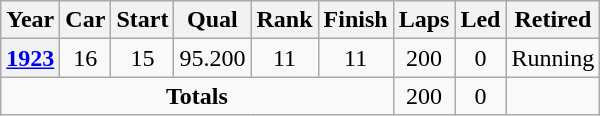<table class="wikitable" style="text-align:center">
<tr>
<th>Year</th>
<th>Car</th>
<th>Start</th>
<th>Qual</th>
<th>Rank</th>
<th>Finish</th>
<th>Laps</th>
<th>Led</th>
<th>Retired</th>
</tr>
<tr>
<th><a href='#'>1923</a></th>
<td>16</td>
<td>15</td>
<td>95.200</td>
<td>11</td>
<td>11</td>
<td>200</td>
<td>0</td>
<td>Running</td>
</tr>
<tr>
<td colspan=6><strong>Totals</strong></td>
<td>200</td>
<td>0</td>
<td></td>
</tr>
</table>
